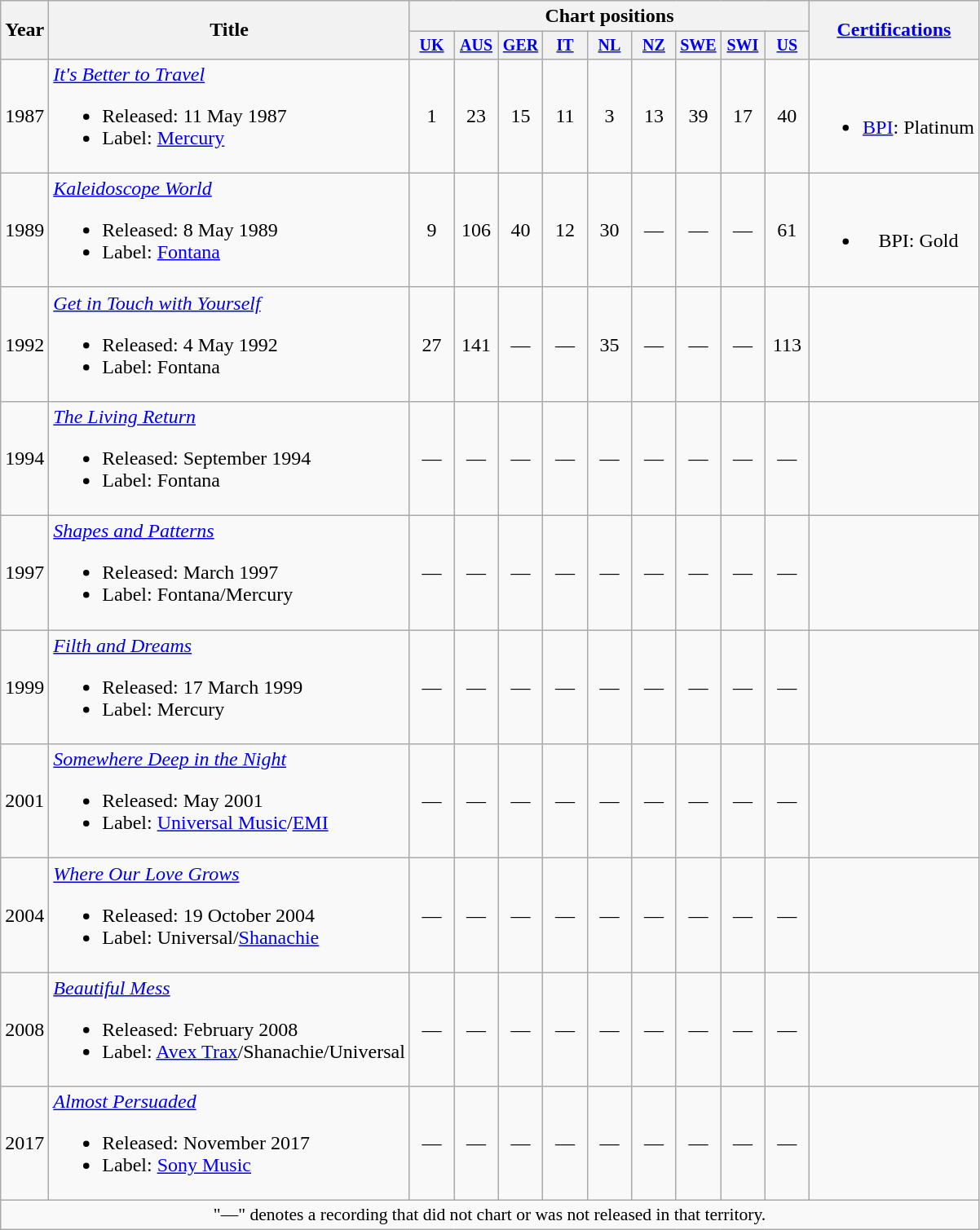<table class="wikitable" style=text-align:center;>
<tr>
<th rowspan=2>Year</th>
<th rowspan=2>Title</th>
<th colspan="9">Chart positions</th>
<th rowspan=2><a href='#'>Certifications</a></th>
</tr>
<tr style="font-size:smaller;">
<th width="30"><a href='#'>UK</a><br></th>
<th width="30"><a href='#'>AUS</a><br></th>
<th width="30"><a href='#'>GER</a><br></th>
<th width="30"><a href='#'>IT</a><br></th>
<th width="30"><a href='#'>NL</a><br></th>
<th width="30"><a href='#'>NZ</a><br></th>
<th width="30"><a href='#'>SWE</a><br></th>
<th width="30"><a href='#'>SWI</a><br></th>
<th width="30"><a href='#'>US</a><br></th>
</tr>
<tr>
<td>1987</td>
<td align=left><em><a href='#'>It's Better to Travel</a></em><br><ul><li>Released: 11 May 1987</li><li>Label: <a href='#'>Mercury</a></li></ul></td>
<td>1</td>
<td>23</td>
<td>15</td>
<td>11</td>
<td>3</td>
<td>13</td>
<td>39</td>
<td>17</td>
<td>40</td>
<td><br><ul><li><a href='#'>BPI</a>: Platinum</li></ul></td>
</tr>
<tr>
<td>1989</td>
<td align=left><em><a href='#'>Kaleidoscope World</a></em><br><ul><li>Released: 8 May 1989</li><li>Label: <a href='#'>Fontana</a></li></ul></td>
<td>9</td>
<td>106</td>
<td>40</td>
<td>12</td>
<td>30</td>
<td>—</td>
<td>—</td>
<td>—</td>
<td>61</td>
<td><br><ul><li>BPI: Gold</li></ul></td>
</tr>
<tr>
<td>1992</td>
<td align=left><em><a href='#'>Get in Touch with Yourself</a></em><br><ul><li>Released: 4 May 1992</li><li>Label: Fontana</li></ul></td>
<td>27</td>
<td>141</td>
<td>—</td>
<td>—</td>
<td>35</td>
<td>—</td>
<td>—</td>
<td>—</td>
<td>113</td>
<td></td>
</tr>
<tr>
<td>1994</td>
<td align=left><em><a href='#'>The Living Return</a></em><br><ul><li>Released: September 1994</li><li>Label: Fontana</li></ul></td>
<td>—</td>
<td>—</td>
<td>—</td>
<td>—</td>
<td>—</td>
<td>—</td>
<td>—</td>
<td>—</td>
<td>—</td>
<td></td>
</tr>
<tr>
<td>1997</td>
<td align=left><em><a href='#'>Shapes and Patterns</a></em><br><ul><li>Released: March 1997</li><li>Label: Fontana/Mercury</li></ul></td>
<td>—</td>
<td>—</td>
<td>—</td>
<td>—</td>
<td>—</td>
<td>—</td>
<td>—</td>
<td>—</td>
<td>—</td>
<td></td>
</tr>
<tr>
<td>1999</td>
<td align=left><em><a href='#'>Filth and Dreams</a></em><br><ul><li>Released: 17 March 1999</li><li>Label: Mercury</li></ul></td>
<td>—</td>
<td>—</td>
<td>—</td>
<td>—</td>
<td>—</td>
<td>—</td>
<td>—</td>
<td>—</td>
<td>—</td>
<td></td>
</tr>
<tr>
<td>2001</td>
<td align=left><em><a href='#'>Somewhere Deep in the Night</a></em><br><ul><li>Released: May 2001</li><li>Label: <a href='#'>Universal Music</a>/<a href='#'>EMI</a></li></ul></td>
<td>—</td>
<td>—</td>
<td>—</td>
<td>—</td>
<td>—</td>
<td>—</td>
<td>—</td>
<td>—</td>
<td>—</td>
<td></td>
</tr>
<tr>
<td>2004</td>
<td align=left><em><a href='#'>Where Our Love Grows</a></em><br><ul><li>Released: 19 October 2004</li><li>Label: Universal/<a href='#'>Shanachie</a></li></ul></td>
<td>—</td>
<td>—</td>
<td>—</td>
<td>—</td>
<td>—</td>
<td>—</td>
<td>—</td>
<td>—</td>
<td>—</td>
<td></td>
</tr>
<tr>
<td>2008</td>
<td align=left><em><a href='#'>Beautiful Mess</a></em><br><ul><li>Released: February 2008</li><li>Label: <a href='#'>Avex Trax</a>/Shanachie/Universal</li></ul></td>
<td>—</td>
<td>—</td>
<td>—</td>
<td>—</td>
<td>—</td>
<td>—</td>
<td>—</td>
<td>—</td>
<td>—</td>
<td></td>
</tr>
<tr>
<td>2017</td>
<td align=left><em><a href='#'>Almost Persuaded</a></em><br><ul><li>Released: November 2017</li><li>Label: <a href='#'>Sony Music</a></li></ul></td>
<td>—</td>
<td>—</td>
<td>—</td>
<td>—</td>
<td>—</td>
<td>—</td>
<td>—</td>
<td>—</td>
<td>—</td>
<td></td>
</tr>
<tr>
<td colspan="15" style="font-size:90%">"—" denotes a recording that did not chart or was not released in that territory.</td>
</tr>
</table>
